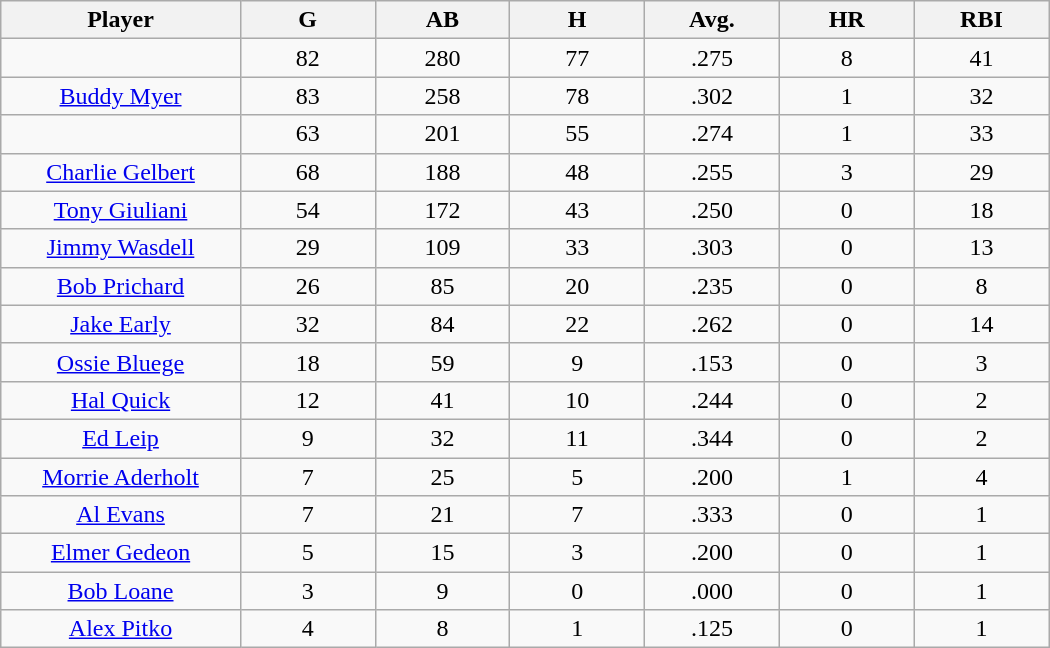<table class="wikitable sortable">
<tr>
<th bgcolor="#DDDDFF" width="16%">Player</th>
<th bgcolor="#DDDDFF" width="9%">G</th>
<th bgcolor="#DDDDFF" width="9%">AB</th>
<th bgcolor="#DDDDFF" width="9%">H</th>
<th bgcolor="#DDDDFF" width="9%">Avg.</th>
<th bgcolor="#DDDDFF" width="9%">HR</th>
<th bgcolor="#DDDDFF" width="9%">RBI</th>
</tr>
<tr align="center">
<td></td>
<td>82</td>
<td>280</td>
<td>77</td>
<td>.275</td>
<td>8</td>
<td>41</td>
</tr>
<tr align="center">
<td><a href='#'>Buddy Myer</a></td>
<td>83</td>
<td>258</td>
<td>78</td>
<td>.302</td>
<td>1</td>
<td>32</td>
</tr>
<tr align="center">
<td></td>
<td>63</td>
<td>201</td>
<td>55</td>
<td>.274</td>
<td>1</td>
<td>33</td>
</tr>
<tr align="center">
<td><a href='#'>Charlie Gelbert</a></td>
<td>68</td>
<td>188</td>
<td>48</td>
<td>.255</td>
<td>3</td>
<td>29</td>
</tr>
<tr align="center">
<td><a href='#'>Tony Giuliani</a></td>
<td>54</td>
<td>172</td>
<td>43</td>
<td>.250</td>
<td>0</td>
<td>18</td>
</tr>
<tr align="center">
<td><a href='#'>Jimmy Wasdell</a></td>
<td>29</td>
<td>109</td>
<td>33</td>
<td>.303</td>
<td>0</td>
<td>13</td>
</tr>
<tr align="center">
<td><a href='#'>Bob Prichard</a></td>
<td>26</td>
<td>85</td>
<td>20</td>
<td>.235</td>
<td>0</td>
<td>8</td>
</tr>
<tr align="center">
<td><a href='#'>Jake Early</a></td>
<td>32</td>
<td>84</td>
<td>22</td>
<td>.262</td>
<td>0</td>
<td>14</td>
</tr>
<tr align="center">
<td><a href='#'>Ossie Bluege</a></td>
<td>18</td>
<td>59</td>
<td>9</td>
<td>.153</td>
<td>0</td>
<td>3</td>
</tr>
<tr align="center">
<td><a href='#'>Hal Quick</a></td>
<td>12</td>
<td>41</td>
<td>10</td>
<td>.244</td>
<td>0</td>
<td>2</td>
</tr>
<tr align="center">
<td><a href='#'>Ed Leip</a></td>
<td>9</td>
<td>32</td>
<td>11</td>
<td>.344</td>
<td>0</td>
<td>2</td>
</tr>
<tr align="center">
<td><a href='#'>Morrie Aderholt</a></td>
<td>7</td>
<td>25</td>
<td>5</td>
<td>.200</td>
<td>1</td>
<td>4</td>
</tr>
<tr align="center">
<td><a href='#'>Al Evans</a></td>
<td>7</td>
<td>21</td>
<td>7</td>
<td>.333</td>
<td>0</td>
<td>1</td>
</tr>
<tr align="center">
<td><a href='#'>Elmer Gedeon</a></td>
<td>5</td>
<td>15</td>
<td>3</td>
<td>.200</td>
<td>0</td>
<td>1</td>
</tr>
<tr align="center">
<td><a href='#'>Bob Loane</a></td>
<td>3</td>
<td>9</td>
<td>0</td>
<td>.000</td>
<td>0</td>
<td>1</td>
</tr>
<tr align="center">
<td><a href='#'>Alex Pitko</a></td>
<td>4</td>
<td>8</td>
<td>1</td>
<td>.125</td>
<td>0</td>
<td>1</td>
</tr>
</table>
